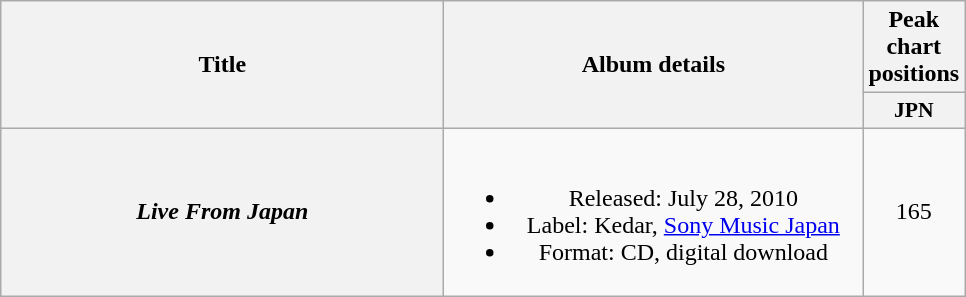<table class="wikitable plainrowheaders" style="text-align:center;">
<tr>
<th scope="col" rowspan="2" style="width:18em;">Title</th>
<th scope="col" rowspan="2" style="width:17em;">Album details</th>
<th scope="col" colspan="1">Peak chart positions</th>
</tr>
<tr>
<th scope="col" style="width:2.5em;font-size:90%;">JPN<br></th>
</tr>
<tr>
<th scope="row"><em>Live From Japan</em></th>
<td><br><ul><li>Released: July 28, 2010</li><li>Label: Kedar, <a href='#'>Sony Music Japan</a></li><li>Format: CD, digital download</li></ul></td>
<td>165</td>
</tr>
</table>
